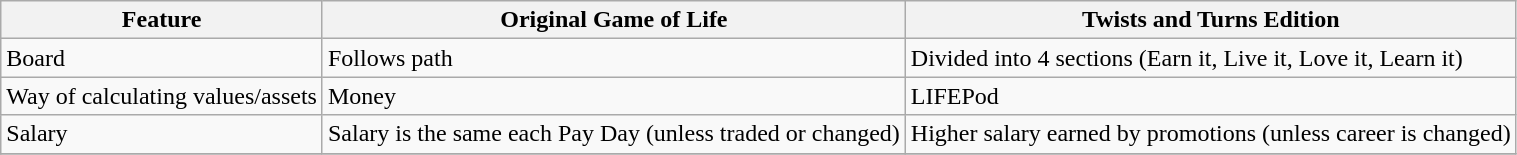<table class="wikitable">
<tr>
<th>Feature</th>
<th>Original Game of Life</th>
<th>Twists and Turns Edition</th>
</tr>
<tr>
<td>Board</td>
<td>Follows path</td>
<td>Divided into 4 sections (Earn it, Live it, Love it, Learn it)</td>
</tr>
<tr>
<td>Way of calculating values/assets</td>
<td>Money</td>
<td>LIFEPod</td>
</tr>
<tr>
<td>Salary</td>
<td>Salary is the same each Pay Day (unless traded or changed)</td>
<td>Higher salary earned by promotions (unless career is changed)</td>
</tr>
<tr>
</tr>
</table>
